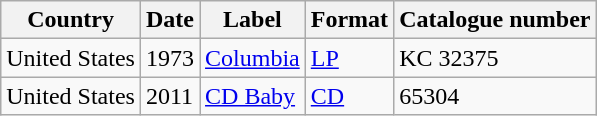<table class="wikitable">
<tr>
<th>Country</th>
<th>Date</th>
<th>Label</th>
<th>Format</th>
<th>Catalogue number</th>
</tr>
<tr>
<td>United States</td>
<td>1973</td>
<td><a href='#'>Columbia</a></td>
<td><a href='#'>LP</a></td>
<td>KC 32375</td>
</tr>
<tr>
<td>United States</td>
<td>2011</td>
<td><a href='#'>CD Baby</a></td>
<td><a href='#'>CD</a></td>
<td>65304</td>
</tr>
</table>
